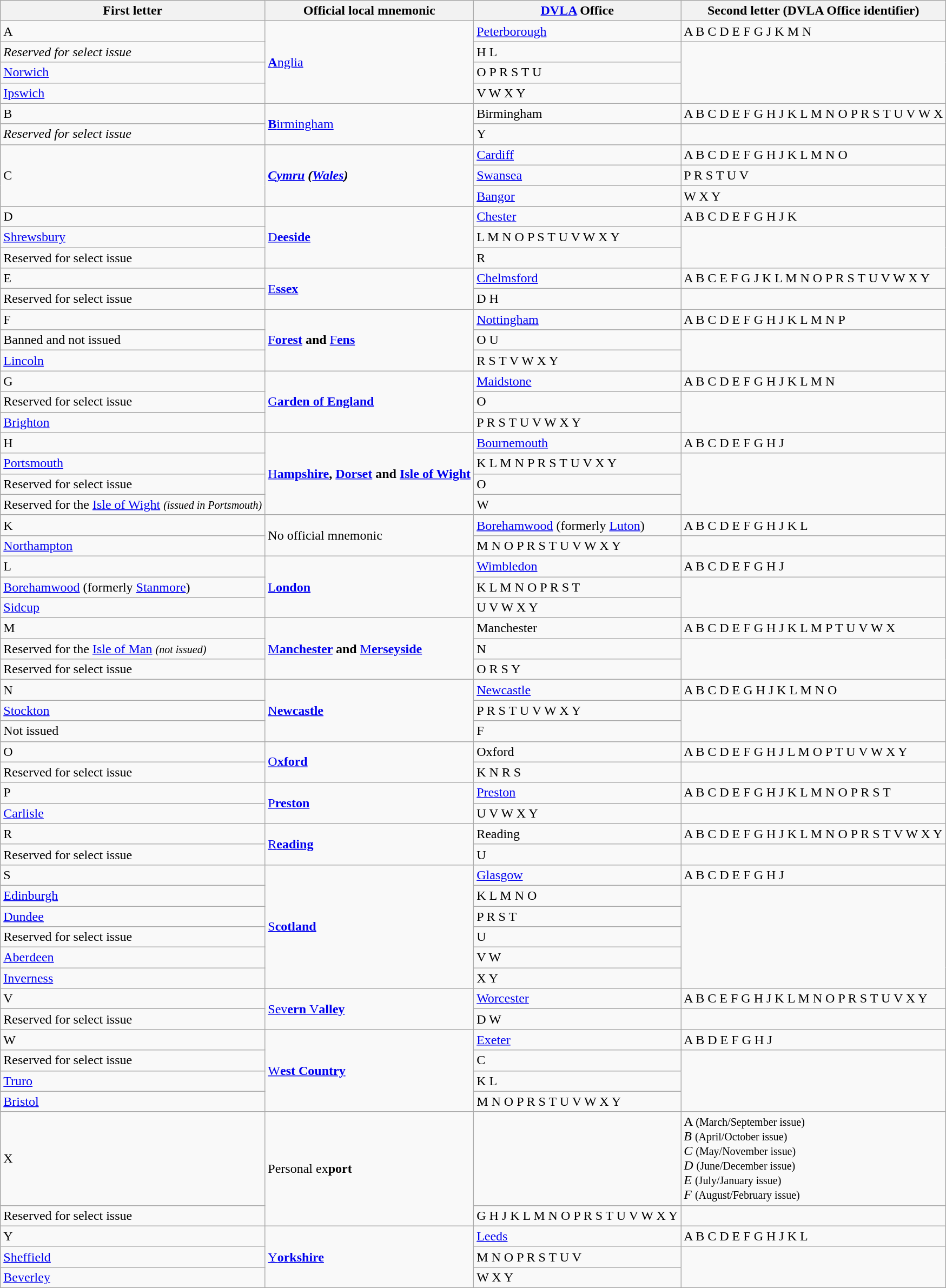<table class="wikitable">
<tr>
<th>First letter</th>
<th>Official local mnemonic</th>
<th><a href='#'>DVLA</a> Office</th>
<th>Second letter (DVLA Office identifier)</th>
</tr>
<tr>
<td>A</td>
<td rowspan=4><a href='#'><strong>A</strong>nglia</a></td>
<td><a href='#'>Peterborough</a></td>
<td>A B C D E F G J K M N</td>
</tr>
<tr>
<td><em>Reserved for select issue</em></td>
<td>H L</td>
</tr>
<tr>
<td><a href='#'>Norwich</a></td>
<td>O P R S T U</td>
</tr>
<tr>
<td><a href='#'>Ipswich</a></td>
<td>V W X Y</td>
</tr>
<tr>
<td>B</td>
<td rowspan=2><a href='#'><strong>B</strong>irmingham</a></td>
<td>Birmingham</td>
<td>A B C D E F G H J K L M N O P R S T U V W X</td>
</tr>
<tr>
<td><em>Reserved for select issue</em></td>
<td>Y</td>
</tr>
<tr>
<td rowspan="3" >C</td>
<td rowspan="3"><a href='#'><strong><em>C<strong>ymru<em></a> (<a href='#'>Wales</a>)</td>
<td><a href='#'>Cardiff</a></td>
<td>A B C D E F G H J K L M N O</td>
</tr>
<tr>
<td><a href='#'>Swansea</a></td>
<td>P R S T U V</td>
</tr>
<tr>
<td><a href='#'>Bangor</a></td>
<td>W X Y</td>
</tr>
<tr>
<td>D</td>
<td rowspan=3><a href='#'></strong>D<strong>eeside</a></td>
<td><a href='#'>Chester</a></td>
<td>A B C D E F G H J K</td>
</tr>
<tr>
<td><a href='#'>Shrewsbury</a></td>
<td>L M N O P S T U V W X Y</td>
</tr>
<tr>
<td></em>Reserved for select issue<em></td>
<td>R</td>
</tr>
<tr>
<td>E</td>
<td rowspan=2><a href='#'></strong>E<strong>ssex</a></td>
<td><a href='#'>Chelmsford</a></td>
<td>A B C E F G J K L M N O P R S T U V W X Y</td>
</tr>
<tr>
<td></em>Reserved for select issue<em></td>
<td>D H</td>
</tr>
<tr>
<td>F</td>
<td rowspan=3><a href='#'></strong>F<strong>orest</a> and <a href='#'></strong>F<strong>ens</a></td>
<td><a href='#'>Nottingham</a></td>
<td>A B C D E F G H J K L M N P</td>
</tr>
<tr>
<td></em>Banned and not issued<em></td>
<td>O U</td>
</tr>
<tr>
<td><a href='#'>Lincoln</a></td>
<td>R S T V W X Y</td>
</tr>
<tr>
<td>G</td>
<td rowspan=3><a href='#'></strong>G<strong>arden of England</a></td>
<td><a href='#'>Maidstone</a></td>
<td>A B C D E F G H J K L M N</td>
</tr>
<tr>
<td></em>Reserved for select issue<em></td>
<td>O</td>
</tr>
<tr>
<td><a href='#'>Brighton</a></td>
<td>P R S T U V W X Y</td>
</tr>
<tr>
<td>H</td>
<td rowspan=4><a href='#'></strong>H<strong>ampshire</a>, <a href='#'>Dorset</a> and <a href='#'>Isle of Wight</a></td>
<td><a href='#'>Bournemouth</a></td>
<td>A B C D E F G H J</td>
</tr>
<tr>
<td><a href='#'>Portsmouth</a></td>
<td>K L M N P R S T U V X Y</td>
</tr>
<tr>
<td></em>Reserved for select issue<em></td>
<td>O</td>
</tr>
<tr>
<td></em>Reserved for the <a href='#'>Isle of Wight</a><em> <small>(issued in Portsmouth)</small></td>
<td>W</td>
</tr>
<tr>
<td>K</td>
<td rowspan=2>No official mnemonic</td>
<td><a href='#'>Borehamwood</a> (formerly <a href='#'>Luton</a>)</td>
<td>A B C D E F G H J K L</td>
</tr>
<tr>
<td><a href='#'>Northampton</a></td>
<td>M N O P R S T U V W X Y</td>
</tr>
<tr>
<td>L</td>
<td rowspan=3><a href='#'></strong>L<strong>ondon</a></td>
<td><a href='#'>Wimbledon</a></td>
<td>A B C D E F G H J</td>
</tr>
<tr>
<td><a href='#'>Borehamwood</a> (formerly <a href='#'>Stanmore</a>)</td>
<td>K L M N O P R S T</td>
</tr>
<tr>
<td><a href='#'>Sidcup</a></td>
<td>U V W X Y</td>
</tr>
<tr>
<td>M</td>
<td rowspan=3><a href='#'></strong>M<strong>anchester</a> and <a href='#'></strong>M<strong>erseyside</a></td>
<td>Manchester</td>
<td>A B C D E F G H J K L M P T U V W X</td>
</tr>
<tr>
<td></em>Reserved for the <a href='#'>Isle of Man</a><em> <small>(not issued)</small></td>
<td>N</td>
</tr>
<tr>
<td></em>Reserved for select issue<em></td>
<td>O R S Y</td>
</tr>
<tr>
<td>N</td>
<td rowspan=3><a href='#'></strong>N<strong>ewcastle</a></td>
<td><a href='#'>Newcastle</a></td>
<td>A B C D E G H J K L M N O</td>
</tr>
<tr>
<td><a href='#'>Stockton</a></td>
<td>P R S T U V W X Y</td>
</tr>
<tr>
<td></em>Not issued<em></td>
<td>F</td>
</tr>
<tr>
<td>O</td>
<td rowspan=2><a href='#'></strong>O<strong>xford</a></td>
<td>Oxford</td>
<td>A B C D E F G H J L M O P T U V W X Y</td>
</tr>
<tr>
<td></em>Reserved for select issue<em></td>
<td>K N R S</td>
</tr>
<tr>
<td>P</td>
<td rowspan=2><a href='#'></strong>P<strong>reston</a> </td>
<td><a href='#'>Preston</a></td>
<td>A B C D E F G H J K L M N O P R S T</td>
</tr>
<tr>
<td><a href='#'>Carlisle</a></td>
<td>U V W X Y</td>
</tr>
<tr>
<td>R</td>
<td rowspan=2><a href='#'></strong>R<strong>eading</a></td>
<td>Reading</td>
<td>A B C D E F G H J K L M N O P R S T V W X Y</td>
</tr>
<tr>
<td></em>Reserved for select issue<em></td>
<td>U</td>
</tr>
<tr>
<td>S</td>
<td rowspan=6><a href='#'></strong>S<strong>cotland</a></td>
<td><a href='#'>Glasgow</a></td>
<td>A B C D E F G H J</td>
</tr>
<tr>
<td><a href='#'>Edinburgh</a></td>
<td>K L M N O</td>
</tr>
<tr>
<td><a href='#'>Dundee</a></td>
<td>P R S T</td>
</tr>
<tr>
<td></em>Reserved for select issue<em></td>
<td>U</td>
</tr>
<tr>
<td><a href='#'>Aberdeen</a></td>
<td>V W</td>
</tr>
<tr>
<td><a href='#'>Inverness</a></td>
<td>X Y</td>
</tr>
<tr>
<td>V</td>
<td rowspan=2><a href='#'>Se</strong>v<strong>ern </strong>V<strong>alley</a></td>
<td><a href='#'>Worcester</a></td>
<td>A B C E F G H J K L M N O P R S T U V X Y</td>
</tr>
<tr>
<td></em>Reserved for select issue<em></td>
<td>D W</td>
</tr>
<tr>
<td class="table-rh" >W</td>
<td rowspan="4"><a href='#'></strong>W<strong>est Country</a></td>
<td><a href='#'>Exeter</a></td>
<td>A B D E F G H J</td>
</tr>
<tr>
<td></em>Reserved for select issue<em></td>
<td>C</td>
</tr>
<tr>
<td><a href='#'>Truro</a></td>
<td>K L</td>
</tr>
<tr>
<td><a href='#'>Bristol</a></td>
<td>M N O P R S T U V W X Y</td>
</tr>
<tr>
<td>X</td>
<td rowspan=2>Personal e</strong>x<strong>port</td>
<td></td>
<td>A <small></em>(March/September issue)<em></small> <br> B <small></em>(April/October issue)<em></small> <br> C <small></em>(May/November issue)<em></small> <br> D <small></em>(June/December issue)<em></small> <br> E <small></em>(July/January issue)<em></small> <br> F <small></em>(August/February issue)<em></small></td>
</tr>
<tr>
<td></em>Reserved for select issue<em></td>
<td>G H J K L M N O P R S T U V W X Y</td>
</tr>
<tr>
<td>Y</td>
<td rowspan=3><a href='#'></strong>Y<strong>orkshire</a></td>
<td><a href='#'>Leeds</a></td>
<td>A B C D E F G H J K L</td>
</tr>
<tr>
<td><a href='#'>Sheffield</a></td>
<td>M N O P R S T U V</td>
</tr>
<tr>
<td><a href='#'>Beverley</a></td>
<td>W X Y</td>
</tr>
</table>
